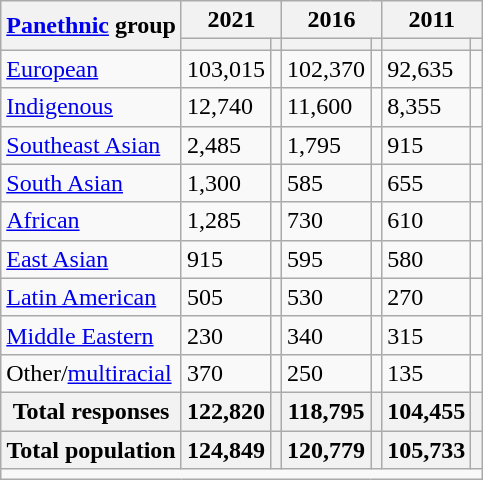<table class="wikitable collapsible sortable">
<tr>
<th rowspan="2"><a href='#'>Panethnic</a> group</th>
<th colspan="2">2021</th>
<th colspan="2">2016</th>
<th colspan="2">2011</th>
</tr>
<tr>
<th><a href='#'></a></th>
<th></th>
<th></th>
<th></th>
<th></th>
<th></th>
</tr>
<tr>
<td><a href='#'>European</a></td>
<td>103,015</td>
<td></td>
<td>102,370</td>
<td></td>
<td>92,635</td>
<td></td>
</tr>
<tr>
<td><a href='#'>Indigenous</a></td>
<td>12,740</td>
<td></td>
<td>11,600</td>
<td></td>
<td>8,355</td>
<td></td>
</tr>
<tr>
<td><a href='#'>Southeast Asian</a></td>
<td>2,485</td>
<td></td>
<td>1,795</td>
<td></td>
<td>915</td>
<td></td>
</tr>
<tr>
<td><a href='#'>South Asian</a></td>
<td>1,300</td>
<td></td>
<td>585</td>
<td></td>
<td>655</td>
<td></td>
</tr>
<tr>
<td><a href='#'>African</a></td>
<td>1,285</td>
<td></td>
<td>730</td>
<td></td>
<td>610</td>
<td></td>
</tr>
<tr>
<td><a href='#'>East Asian</a></td>
<td>915</td>
<td></td>
<td>595</td>
<td></td>
<td>580</td>
<td></td>
</tr>
<tr>
<td><a href='#'>Latin American</a></td>
<td>505</td>
<td></td>
<td>530</td>
<td></td>
<td>270</td>
<td></td>
</tr>
<tr>
<td><a href='#'>Middle Eastern</a></td>
<td>230</td>
<td></td>
<td>340</td>
<td></td>
<td>315</td>
<td></td>
</tr>
<tr>
<td>Other/<a href='#'>multiracial</a></td>
<td>370</td>
<td></td>
<td>250</td>
<td></td>
<td>135</td>
<td></td>
</tr>
<tr>
<th>Total responses</th>
<th>122,820</th>
<th></th>
<th>118,795</th>
<th></th>
<th>104,455</th>
<th></th>
</tr>
<tr class="sortbottom">
<th>Total population</th>
<th>124,849</th>
<th></th>
<th>120,779</th>
<th></th>
<th>105,733</th>
<th></th>
</tr>
<tr class="sortbottom">
<td colspan="15"></td>
</tr>
</table>
